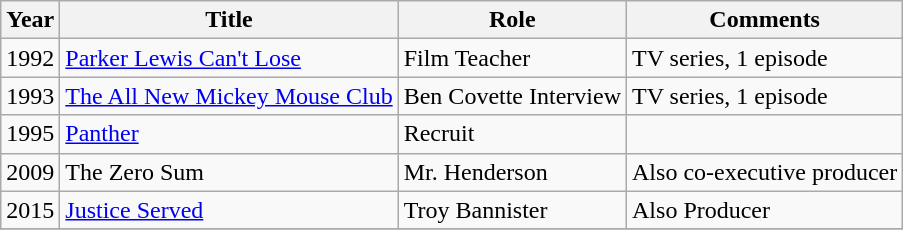<table class="wikitable">
<tr>
<th>Year</th>
<th>Title</th>
<th>Role</th>
<th>Comments</th>
</tr>
<tr>
<td>1992</td>
<td><a href='#'>Parker Lewis Can't Lose</a></td>
<td>Film Teacher</td>
<td>TV series, 1 episode</td>
</tr>
<tr>
<td>1993</td>
<td><a href='#'>The All New Mickey Mouse Club</a></td>
<td>Ben Covette Interview</td>
<td>TV series, 1 episode</td>
</tr>
<tr>
<td>1995</td>
<td><a href='#'>Panther</a></td>
<td>Recruit</td>
<td></td>
</tr>
<tr>
<td>2009</td>
<td>The Zero Sum</td>
<td>Mr. Henderson</td>
<td>Also co-executive producer</td>
</tr>
<tr>
<td>2015</td>
<td><a href='#'>Justice Served</a></td>
<td>Troy Bannister</td>
<td>Also Producer</td>
</tr>
<tr>
</tr>
</table>
